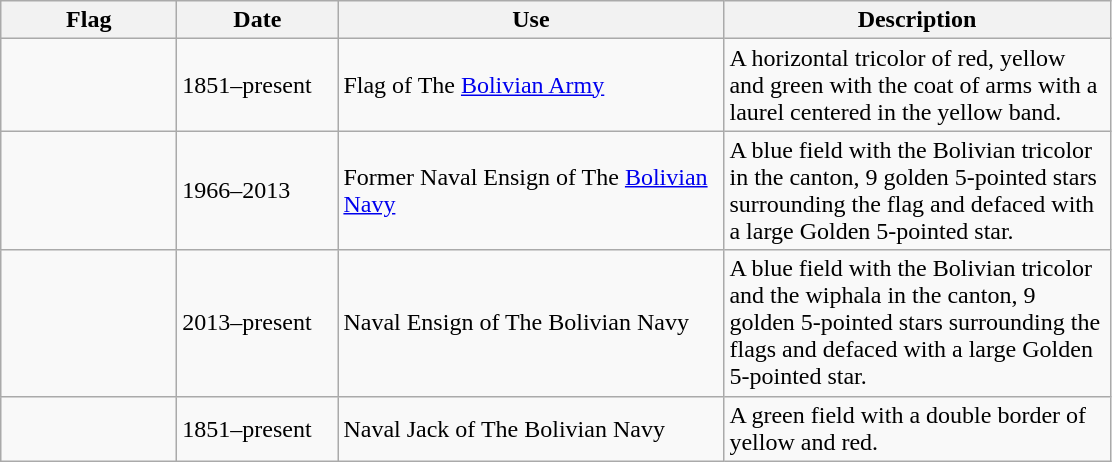<table class="wikitable">
<tr>
<th style="width:110px;">Flag</th>
<th style="width:100px;">Date</th>
<th style="width:250px;">Use</th>
<th style="width:250px;">Description</th>
</tr>
<tr>
<td></td>
<td>1851–present</td>
<td>Flag of The <a href='#'>Bolivian Army</a></td>
<td>A horizontal tricolor of red, yellow and green with the coat of arms with a laurel centered in the yellow band.</td>
</tr>
<tr>
<td></td>
<td>1966–2013</td>
<td>Former Naval Ensign of The <a href='#'>Bolivian Navy</a></td>
<td>A blue field with the Bolivian tricolor in the canton, 9 golden 5-pointed stars surrounding the flag and defaced with a large Golden 5-pointed star.</td>
</tr>
<tr>
<td></td>
<td>2013–present</td>
<td>Naval Ensign of The Bolivian Navy</td>
<td>A blue field with the Bolivian tricolor and the wiphala in the canton, 9 golden 5-pointed stars surrounding the flags and defaced with a large Golden 5-pointed star.</td>
</tr>
<tr>
<td></td>
<td>1851–present</td>
<td>Naval Jack of The Bolivian Navy</td>
<td>A green field with a double border of yellow and red.</td>
</tr>
</table>
